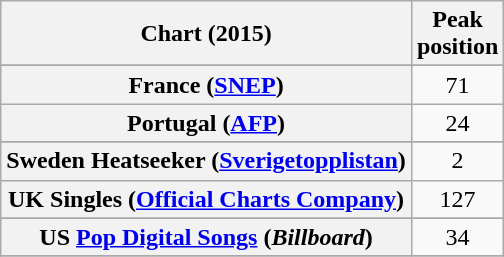<table class="wikitable sortable plainrowheaders" style="text-align:center">
<tr>
<th scope="col">Chart (2015)</th>
<th scope="col">Peak<br>position</th>
</tr>
<tr>
</tr>
<tr>
</tr>
<tr>
<th scope="row">France (<a href='#'>SNEP</a>)</th>
<td>71</td>
</tr>
<tr>
<th scope="row">Portugal (<a href='#'>AFP</a>)</th>
<td>24</td>
</tr>
<tr>
</tr>
<tr>
<th scope="row">Sweden Heatseeker (<a href='#'>Sverigetopplistan</a>)</th>
<td>2</td>
</tr>
<tr>
<th scope="row">UK Singles (<a href='#'>Official Charts Company</a>)</th>
<td>127</td>
</tr>
<tr>
</tr>
<tr>
<th scope="row">US <a href='#'>Pop Digital Songs</a> (<em>Billboard</em>)</th>
<td>34</td>
</tr>
<tr>
</tr>
</table>
